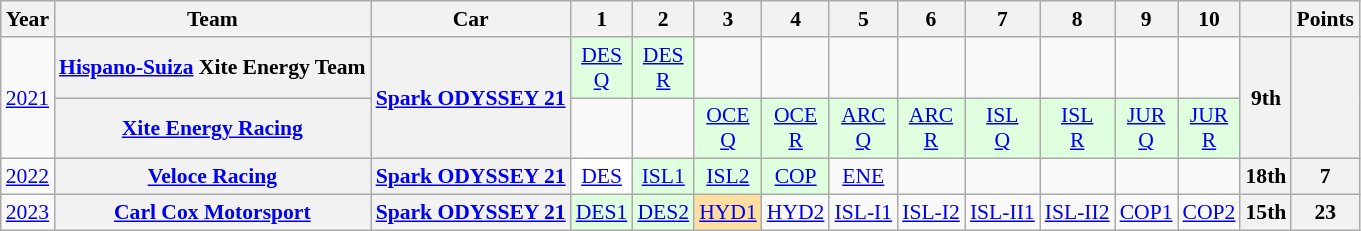<table class="wikitable" style="text-align:center; font-size:90%">
<tr>
<th>Year</th>
<th>Team</th>
<th>Car</th>
<th>1</th>
<th>2</th>
<th>3</th>
<th>4</th>
<th>5</th>
<th>6</th>
<th>7</th>
<th>8</th>
<th>9</th>
<th>10</th>
<th></th>
<th>Points</th>
</tr>
<tr>
<td rowspan=2><a href='#'>2021</a></td>
<th><a href='#'>Hispano-Suiza</a> Xite Energy Team</th>
<th rowspan=2><a href='#'>Spark ODYSSEY 21</a></th>
<td style="background:#DFFFDF;"><a href='#'>DES<br>Q</a><br></td>
<td style="background:#DFFFDF;"><a href='#'>DES<br>R</a><br></td>
<td></td>
<td></td>
<td></td>
<td></td>
<td></td>
<td></td>
<td></td>
<td></td>
<th rowspan=2>9th</th>
<th rowspan=2></th>
</tr>
<tr>
<th><a href='#'>Xite Energy Racing</a></th>
<td></td>
<td></td>
<td style="background:#DFFFDF;"><a href='#'>OCE<br>Q</a><br></td>
<td style="background:#DFFFDF;"><a href='#'>OCE<br>R</a><br></td>
<td style="background:#DFFFDF;"><a href='#'>ARC<br>Q</a><br></td>
<td style="background:#DFFFDF;"><a href='#'>ARC<br>R</a><br></td>
<td style="background:#DFFFDF;"><a href='#'>ISL<br>Q</a><br></td>
<td style="background:#DFFFDF;"><a href='#'>ISL<br>R</a><br></td>
<td style="background:#DFFFDF;"><a href='#'>JUR<br>Q</a><br></td>
<td style="background:#DFFFDF;"><a href='#'>JUR<br>R</a><br></td>
</tr>
<tr>
<td><a href='#'>2022</a></td>
<th><a href='#'>Veloce Racing</a></th>
<th><a href='#'>Spark ODYSSEY 21</a></th>
<td style="background:#FFFFFF;"><a href='#'>DES</a><br></td>
<td style="background:#DFFFDF;"><a href='#'>ISL1</a><br></td>
<td style="background:#DFFFDF;"><a href='#'>ISL2</a><br></td>
<td style="background:#DFFFDF;"><a href='#'>COP</a><br></td>
<td style="background:#;"><a href='#'>ENE</a></td>
<td></td>
<td></td>
<td></td>
<td></td>
<td></td>
<th>18th</th>
<th>7</th>
</tr>
<tr>
<td><a href='#'>2023</a></td>
<th><a href='#'>Carl Cox Motorsport</a></th>
<th><a href='#'>Spark ODYSSEY 21</a></th>
<td style="background:#DFFFDF;"><a href='#'>DES1</a><br></td>
<td style="background:#DFFFDF;"><a href='#'>DES2</a><br></td>
<td style="background:#FFDF9F;"><a href='#'>HYD1</a><br></td>
<td><a href='#'>HYD2</a><br></td>
<td><a href='#'>ISL-I1</a><br></td>
<td><a href='#'>ISL-I2</a><br></td>
<td><a href='#'>ISL-II1</a><br></td>
<td><a href='#'>ISL-II2</a><br></td>
<td><a href='#'>COP1</a><br></td>
<td><a href='#'>COP2</a><br></td>
<th>15th</th>
<th>23</th>
</tr>
</table>
